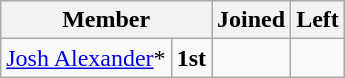<table class="wikitable sortable" style="text-align:center;">
<tr>
<th colspan="2">Member</th>
<th>Joined</th>
<th>Left</th>
</tr>
<tr>
<td><a href='#'>Josh Alexander</a>*</td>
<td><strong>1st</strong></td>
<td></td>
<td></td>
</tr>
</table>
